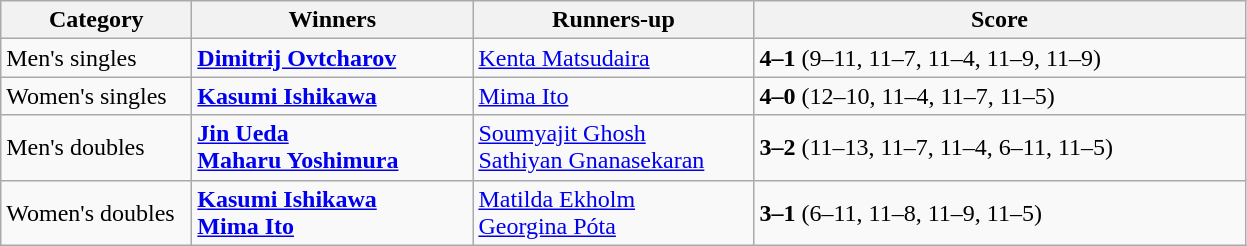<table class=wikitable style="white-space:nowrap;">
<tr>
<th scope="col" style="width: 120px;">Category</th>
<th scope="col" style="width: 180px;">Winners</th>
<th scope="col" style="width: 180px;">Runners-up</th>
<th scope="col" style="width: 320px;">Score</th>
</tr>
<tr>
<td>Men's singles</td>
<td> <strong><a href='#'>Dimitrij Ovtcharov</a></strong></td>
<td> <a href='#'>Kenta Matsudaira</a></td>
<td><strong>4–1</strong> (9–11, 11–7, 11–4, 11–9, 11–9)</td>
</tr>
<tr>
<td>Women's singles</td>
<td> <strong><a href='#'>Kasumi Ishikawa</a></strong></td>
<td> <a href='#'>Mima Ito</a></td>
<td><strong>4–0</strong> (12–10, 11–4, 11–7, 11–5)</td>
</tr>
<tr>
<td>Men's doubles</td>
<td> <strong><a href='#'>Jin Ueda</a></strong><br> <strong><a href='#'>Maharu Yoshimura</a></strong></td>
<td> <a href='#'>Soumyajit Ghosh</a><br> <a href='#'>Sathiyan Gnanasekaran</a></td>
<td><strong>3–2</strong> (11–13, 11–7, 11–4, 6–11, 11–5)</td>
</tr>
<tr>
<td>Women's doubles</td>
<td> <strong><a href='#'>Kasumi Ishikawa</a></strong><br> <strong><a href='#'>Mima Ito</a></strong></td>
<td> <a href='#'>Matilda Ekholm</a><br> <a href='#'>Georgina Póta</a></td>
<td><strong>3–1</strong> (6–11, 11–8, 11–9, 11–5)</td>
</tr>
</table>
